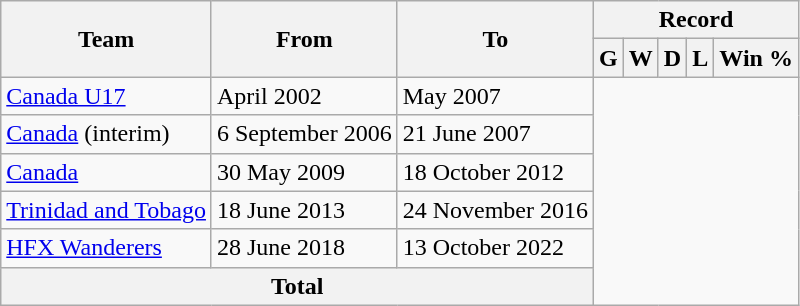<table class="wikitable" style="text-align: center">
<tr>
<th rowspan="2">Team</th>
<th rowspan="2">From</th>
<th rowspan="2">To</th>
<th colspan="5">Record</th>
</tr>
<tr>
<th>G</th>
<th>W</th>
<th>D</th>
<th>L</th>
<th>Win %</th>
</tr>
<tr>
<td align="left"><a href='#'>Canada U17</a></td>
<td align="left">April 2002</td>
<td align="left">May 2007<br></td>
</tr>
<tr>
<td align="left"><a href='#'>Canada</a> (interim)</td>
<td align="left">6 September 2006</td>
<td align="left">21 June 2007<br></td>
</tr>
<tr>
<td align="left"><a href='#'>Canada</a></td>
<td align="left">30 May 2009</td>
<td align="left">18 October 2012<br></td>
</tr>
<tr>
<td align="left"><a href='#'>Trinidad and Tobago</a></td>
<td align="left">18 June 2013</td>
<td align="left">24 November 2016<br></td>
</tr>
<tr>
<td align="left"><a href='#'>HFX Wanderers</a></td>
<td align="left">28 June 2018</td>
<td align="left">13 October 2022<br></td>
</tr>
<tr>
<th colspan="3">Total<br></th>
</tr>
</table>
